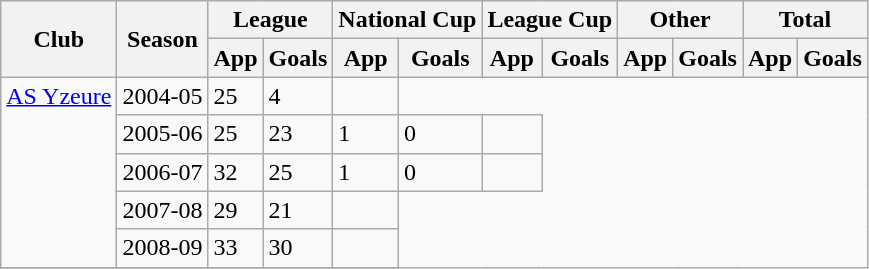<table class="wikitable">
<tr>
<th rowspan="2">Club</th>
<th rowspan="2">Season</th>
<th colspan="2">League</th>
<th colspan="2">National Cup</th>
<th colspan="2">League Cup</th>
<th colspan="2">Other</th>
<th colspan="2">Total</th>
</tr>
<tr>
<th>App</th>
<th>Goals</th>
<th>App</th>
<th>Goals</th>
<th>App</th>
<th>Goals</th>
<th>App</th>
<th>Goals</th>
<th>App</th>
<th>Goals</th>
</tr>
<tr>
<td rowspan="5" valign=top><a href='#'>AS Yzeure</a></td>
<td>2004-05</td>
<td>25</td>
<td>4</td>
<td></td>
</tr>
<tr>
<td>2005-06</td>
<td>25</td>
<td>23</td>
<td>1</td>
<td>0</td>
<td></td>
</tr>
<tr>
<td>2006-07</td>
<td>32</td>
<td>25</td>
<td>1</td>
<td>0</td>
<td></td>
</tr>
<tr>
<td>2007-08</td>
<td>29</td>
<td>21</td>
<td></td>
</tr>
<tr>
<td>2008-09</td>
<td>33</td>
<td>30</td>
<td></td>
</tr>
<tr>
</tr>
</table>
